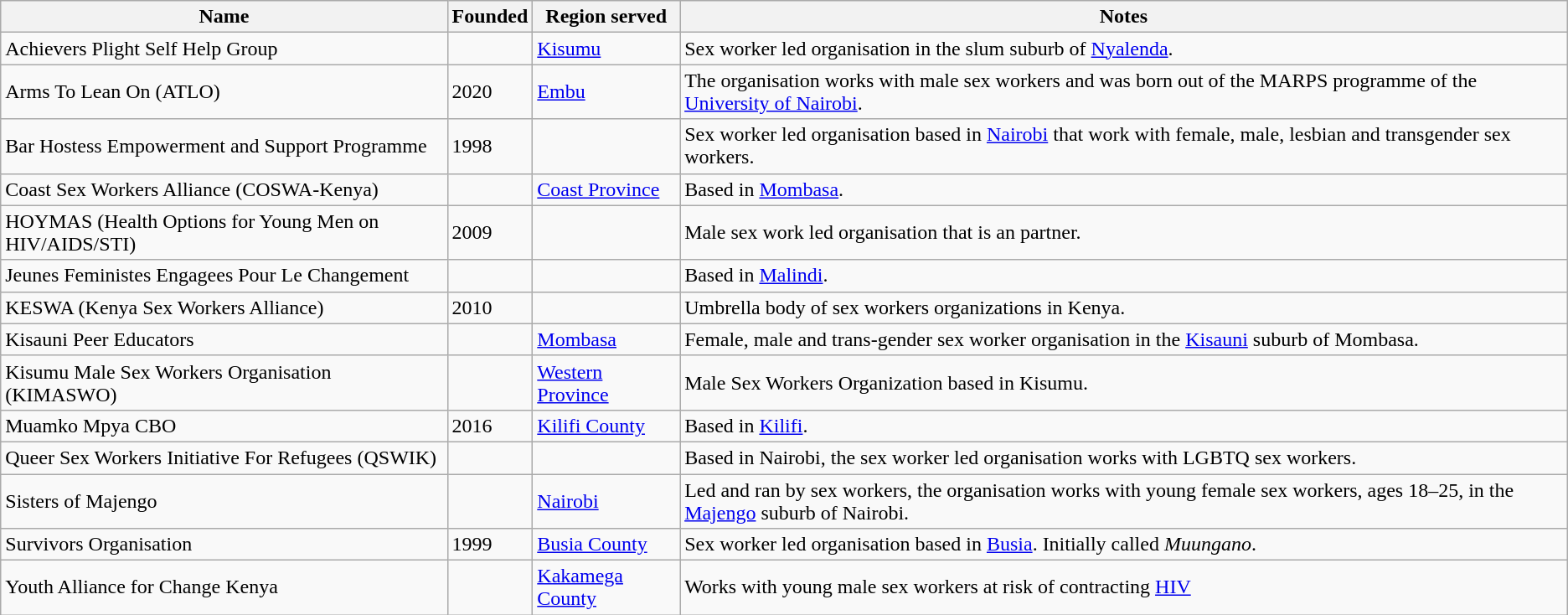<table class="wikitable sortable">
<tr>
<th>Name</th>
<th>Founded</th>
<th>Region served</th>
<th>Notes</th>
</tr>
<tr>
<td>Achievers Plight Self Help Group</td>
<td></td>
<td><a href='#'>Kisumu</a></td>
<td>Sex worker led organisation in the slum suburb of <a href='#'>Nyalenda</a>.</td>
</tr>
<tr>
<td>Arms To Lean On (ATLO)</td>
<td>2020</td>
<td><a href='#'>Embu</a></td>
<td>The organisation works with male sex workers and was born out of the MARPS programme of the <a href='#'>University of Nairobi</a>.</td>
</tr>
<tr>
<td>Bar Hostess Empowerment and Support Programme</td>
<td>1998</td>
<td></td>
<td>Sex worker led organisation based in <a href='#'>Nairobi</a> that work with female, male, lesbian and transgender sex workers.</td>
</tr>
<tr>
<td>Coast Sex Workers Alliance (COSWA-Kenya)</td>
<td></td>
<td><a href='#'>Coast Province</a></td>
<td>Based in <a href='#'>Mombasa</a>.</td>
</tr>
<tr>
<td>HOYMAS (Health Options for Young Men on HIV/AIDS/STI)</td>
<td>2009</td>
<td></td>
<td>Male sex work led organisation that is an  partner.</td>
</tr>
<tr>
<td>Jeunes Feministes Engagees Pour Le Changement</td>
<td></td>
<td></td>
<td>Based in <a href='#'>Malindi</a>.</td>
</tr>
<tr>
<td>KESWA (Kenya Sex Workers Alliance)</td>
<td>2010</td>
<td></td>
<td>Umbrella body of sex workers organizations in Kenya.</td>
</tr>
<tr>
<td>Kisauni Peer Educators</td>
<td></td>
<td><a href='#'>Mombasa</a></td>
<td>Female, male and trans-gender sex worker organisation in the <a href='#'>Kisauni</a> suburb of Mombasa.</td>
</tr>
<tr>
<td>Kisumu Male Sex Workers Organisation (KIMASWO)</td>
<td></td>
<td><a href='#'>Western Province</a></td>
<td>Male Sex Workers Organization based in Kisumu.</td>
</tr>
<tr>
<td>Muamko Mpya CBO</td>
<td>2016</td>
<td><a href='#'>Kilifi County</a></td>
<td>Based in <a href='#'>Kilifi</a>.</td>
</tr>
<tr>
<td>Queer Sex Workers Initiative For Refugees (QSWIK)</td>
<td></td>
<td></td>
<td>Based in Nairobi, the sex worker led organisation works with LGBTQ sex workers.</td>
</tr>
<tr>
<td>Sisters of Majengo</td>
<td></td>
<td><a href='#'>Nairobi</a></td>
<td>Led and ran by sex workers, the organisation works with young female sex workers, ages 18–25, in the <a href='#'>Majengo</a> suburb of Nairobi.</td>
</tr>
<tr>
<td>Survivors Organisation</td>
<td>1999</td>
<td> <a href='#'>Busia County</a></td>
<td>Sex worker led organisation based in <a href='#'>Busia</a>. Initially called <em>Muungano</em>.</td>
</tr>
<tr>
<td>Youth Alliance for Change Kenya</td>
<td></td>
<td><a href='#'>Kakamega County</a></td>
<td>Works with young male sex workers at risk of contracting <a href='#'>HIV</a></td>
</tr>
</table>
